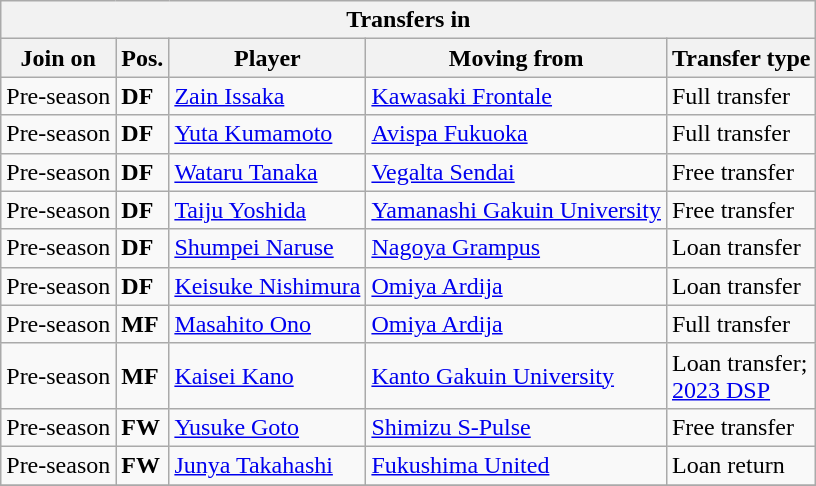<table class="wikitable sortable" style=“text-align:left;>
<tr>
<th colspan="5">Transfers in</th>
</tr>
<tr>
<th>Join on</th>
<th>Pos.</th>
<th>Player</th>
<th>Moving from</th>
<th>Transfer type</th>
</tr>
<tr>
<td>Pre-season</td>
<td><strong>DF</strong></td>
<td> <a href='#'>Zain Issaka</a></td>
<td> <a href='#'>Kawasaki Frontale</a></td>
<td>Full transfer</td>
</tr>
<tr>
<td>Pre-season</td>
<td><strong>DF</strong></td>
<td> <a href='#'>Yuta Kumamoto</a></td>
<td> <a href='#'>Avispa Fukuoka</a></td>
<td>Full transfer</td>
</tr>
<tr>
<td>Pre-season</td>
<td><strong>DF</strong></td>
<td> <a href='#'>Wataru Tanaka</a></td>
<td> <a href='#'>Vegalta Sendai</a></td>
<td>Free transfer</td>
</tr>
<tr>
<td>Pre-season</td>
<td><strong>DF</strong></td>
<td> <a href='#'>Taiju Yoshida</a></td>
<td> <a href='#'>Yamanashi Gakuin University</a></td>
<td>Free transfer</td>
</tr>
<tr>
<td>Pre-season</td>
<td><strong>DF</strong></td>
<td> <a href='#'>Shumpei Naruse</a></td>
<td> <a href='#'>Nagoya Grampus</a></td>
<td>Loan transfer</td>
</tr>
<tr>
<td>Pre-season</td>
<td><strong>DF</strong></td>
<td> <a href='#'>Keisuke Nishimura</a></td>
<td> <a href='#'>Omiya Ardija</a></td>
<td>Loan transfer</td>
</tr>
<tr>
<td>Pre-season</td>
<td><strong>MF</strong></td>
<td> <a href='#'>Masahito Ono</a></td>
<td> <a href='#'>Omiya Ardija</a></td>
<td>Full transfer</td>
</tr>
<tr>
<td>Pre-season</td>
<td><strong>MF</strong></td>
<td> <a href='#'>Kaisei Kano</a></td>
<td> <a href='#'>Kanto Gakuin University</a></td>
<td>Loan transfer;<br> <a href='#'>2023 DSP</a></td>
</tr>
<tr>
<td>Pre-season</td>
<td><strong>FW</strong></td>
<td> <a href='#'>Yusuke Goto</a></td>
<td> <a href='#'>Shimizu S-Pulse</a></td>
<td>Free transfer</td>
</tr>
<tr>
<td>Pre-season</td>
<td><strong>FW</strong></td>
<td> <a href='#'>Junya Takahashi</a></td>
<td> <a href='#'>Fukushima United</a></td>
<td>Loan return</td>
</tr>
<tr>
</tr>
</table>
